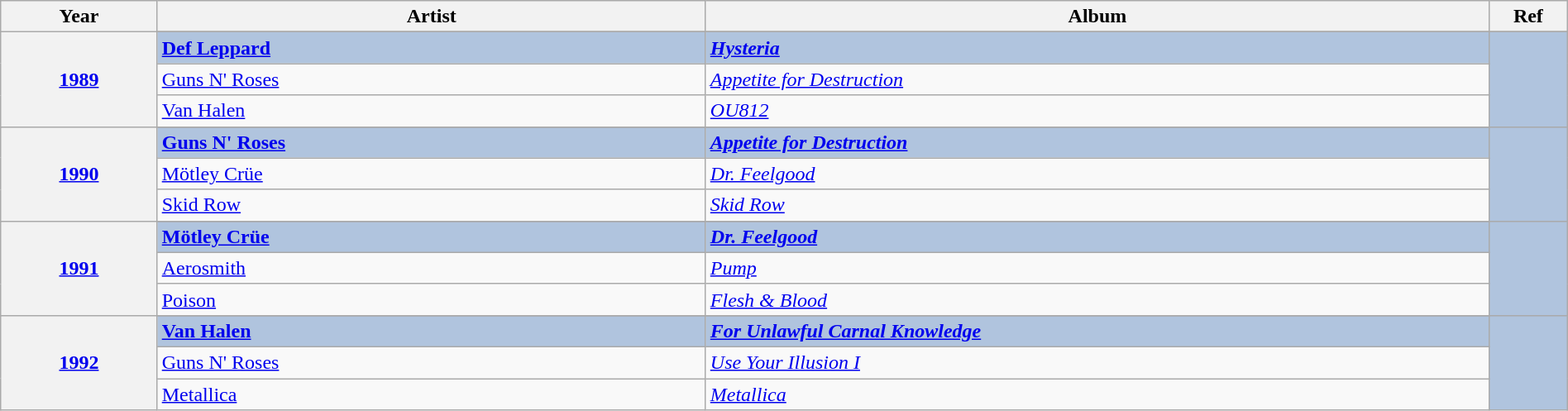<table class="wikitable" width="100%">
<tr>
<th width="10%">Year</th>
<th width="35%">Artist</th>
<th width="50%">Album</th>
<th width="5%">Ref</th>
</tr>
<tr>
<th rowspan="4" align="center"><a href='#'>1989<br></a></th>
</tr>
<tr style="background:#B0C4DE">
<td><strong><a href='#'>Def Leppard</a></strong></td>
<td><strong><em><a href='#'>Hysteria</a></em></strong></td>
<td rowspan="4" align="center"></td>
</tr>
<tr>
<td><a href='#'>Guns N' Roses</a></td>
<td><em><a href='#'>Appetite for Destruction</a></em></td>
</tr>
<tr>
<td><a href='#'>Van Halen</a></td>
<td><em><a href='#'>OU812</a></em></td>
</tr>
<tr>
<th rowspan="4" align="center"><a href='#'>1990<br></a></th>
</tr>
<tr style="background:#B0C4DE">
<td><strong><a href='#'>Guns N' Roses</a></strong></td>
<td><strong><em><a href='#'>Appetite for Destruction</a></em></strong></td>
<td rowspan="4" align="center"></td>
</tr>
<tr>
<td><a href='#'>Mötley Crüe</a></td>
<td><em><a href='#'>Dr. Feelgood</a></em></td>
</tr>
<tr>
<td><a href='#'>Skid Row</a></td>
<td><em><a href='#'>Skid Row</a></em></td>
</tr>
<tr>
<th rowspan="4" align="center"><a href='#'>1991<br></a></th>
</tr>
<tr style="background:#B0C4DE">
<td><strong><a href='#'>Mötley Crüe</a></strong></td>
<td><strong><em><a href='#'>Dr. Feelgood</a></em></strong></td>
<td rowspan="4" align="center"></td>
</tr>
<tr>
<td><a href='#'>Aerosmith</a></td>
<td><em><a href='#'>Pump</a></em></td>
</tr>
<tr>
<td><a href='#'>Poison</a></td>
<td><em><a href='#'>Flesh & Blood</a></em></td>
</tr>
<tr>
<th rowspan="4" align="center"><a href='#'>1992<br></a></th>
</tr>
<tr style="background:#B0C4DE">
<td><strong><a href='#'>Van Halen</a></strong></td>
<td><strong><em><a href='#'>For Unlawful Carnal Knowledge</a></em></strong></td>
<td rowspan="4" align="center"></td>
</tr>
<tr>
<td><a href='#'>Guns N' Roses</a></td>
<td><em><a href='#'>Use Your Illusion I</a></em></td>
</tr>
<tr>
<td><a href='#'>Metallica</a></td>
<td><em><a href='#'>Metallica</a></em></td>
</tr>
</table>
